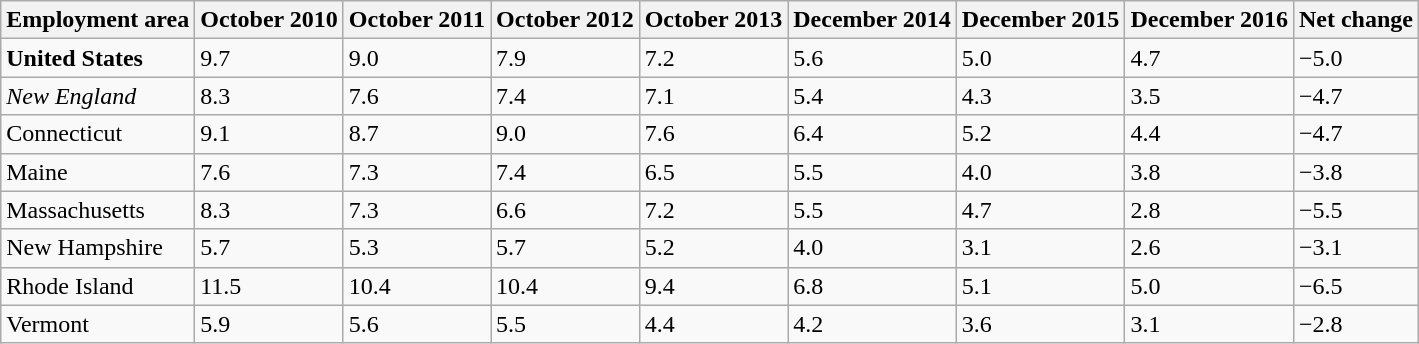<table class="wikitable sortable">
<tr>
<th>Employment area</th>
<th>October 2010</th>
<th>October 2011</th>
<th>October 2012</th>
<th>October 2013</th>
<th>December 2014</th>
<th>December 2015</th>
<th>December 2016</th>
<th>Net change</th>
</tr>
<tr>
<td><strong>United States</strong></td>
<td>9.7</td>
<td>9.0</td>
<td>7.9</td>
<td>7.2</td>
<td>5.6</td>
<td>5.0</td>
<td>4.7</td>
<td>−5.0</td>
</tr>
<tr>
<td><em>New England</em></td>
<td>8.3</td>
<td>7.6</td>
<td>7.4</td>
<td>7.1</td>
<td>5.4</td>
<td>4.3</td>
<td>3.5</td>
<td>−4.7</td>
</tr>
<tr>
<td>Connecticut</td>
<td>9.1</td>
<td>8.7</td>
<td>9.0</td>
<td>7.6</td>
<td>6.4</td>
<td>5.2</td>
<td>4.4</td>
<td>−4.7</td>
</tr>
<tr>
<td>Maine</td>
<td>7.6</td>
<td>7.3</td>
<td>7.4</td>
<td>6.5</td>
<td>5.5</td>
<td>4.0</td>
<td>3.8</td>
<td>−3.8</td>
</tr>
<tr>
<td>Massachusetts</td>
<td>8.3</td>
<td>7.3</td>
<td>6.6</td>
<td>7.2</td>
<td>5.5</td>
<td>4.7</td>
<td>2.8</td>
<td>−5.5</td>
</tr>
<tr>
<td>New Hampshire</td>
<td>5.7</td>
<td>5.3</td>
<td>5.7</td>
<td>5.2</td>
<td>4.0</td>
<td>3.1</td>
<td>2.6</td>
<td>−3.1</td>
</tr>
<tr>
<td>Rhode Island</td>
<td>11.5</td>
<td>10.4</td>
<td>10.4</td>
<td>9.4</td>
<td>6.8</td>
<td>5.1</td>
<td>5.0</td>
<td>−6.5</td>
</tr>
<tr>
<td>Vermont</td>
<td>5.9</td>
<td>5.6</td>
<td>5.5</td>
<td>4.4</td>
<td>4.2</td>
<td>3.6</td>
<td>3.1</td>
<td>−2.8</td>
</tr>
</table>
